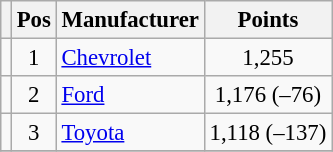<table class="wikitable" style="font-size: 95%;">
<tr>
<th></th>
<th>Pos</th>
<th>Manufacturer</th>
<th>Points</th>
</tr>
<tr>
<td align="left"></td>
<td style="text-align:center;">1</td>
<td><a href='#'>Chevrolet</a></td>
<td style="text-align:center;">1,255</td>
</tr>
<tr>
<td align="left"></td>
<td style="text-align:center;">2</td>
<td><a href='#'>Ford</a></td>
<td style="text-align:center;">1,176 (–76)</td>
</tr>
<tr>
<td align="left"></td>
<td style="text-align:center;">3</td>
<td><a href='#'>Toyota</a></td>
<td style="text-align:center;">1,118 (–137)</td>
</tr>
<tr class="sortbottom">
</tr>
</table>
